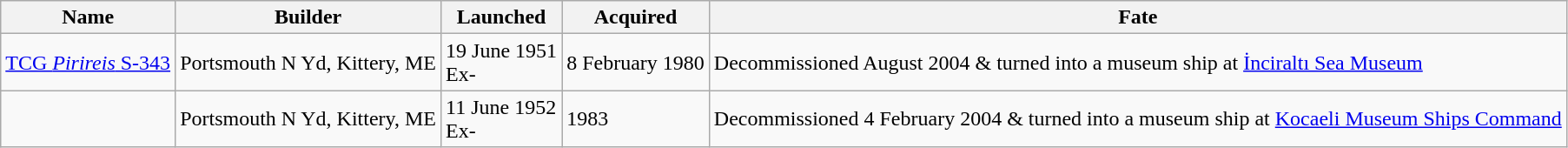<table class="wikitable">
<tr>
<th>Name</th>
<th>Builder</th>
<th>Launched</th>
<th>Acquired</th>
<th>Fate</th>
</tr>
<tr>
<td><a href='#'>TCG <em>Pirireis</em> S-343</a></td>
<td> Portsmouth N Yd, Kittery, ME</td>
<td>19 June 1951<br>Ex-</td>
<td>8 February 1980</td>
<td>Decommissioned August 2004 & turned into a museum ship at <a href='#'>İnciraltı Sea Museum</a></td>
</tr>
<tr>
<td></td>
<td> Portsmouth N Yd, Kittery, ME</td>
<td>11 June 1952<br>Ex-</td>
<td>1983</td>
<td>Decommissioned 4 February 2004 & turned into a museum ship at <a href='#'>Kocaeli Museum Ships Command</a></td>
</tr>
</table>
